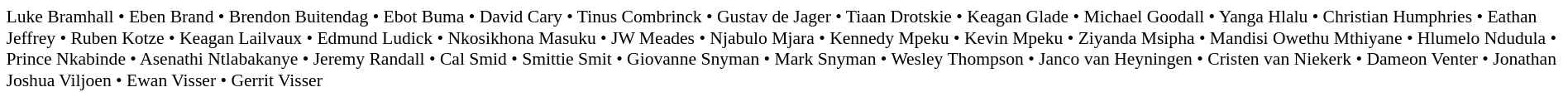<table cellpadding="2" style="border: 1px solid white; font-size:90%;">
<tr>
<td style="text-align:left;">Luke Bramhall • Eben Brand • Brendon Buitendag • Ebot Buma • David Cary • Tinus Combrinck • Gustav de Jager • Tiaan Drotskie • Keagan Glade • Michael Goodall • Yanga Hlalu • Christian Humphries • Eathan Jeffrey • Ruben Kotze • Keagan Lailvaux • Edmund Ludick • Nkosikhona Masuku • JW Meades • Njabulo Mjara • Kennedy Mpeku • Kevin Mpeku • Ziyanda Msipha • Mandisi Owethu Mthiyane • Hlumelo Ndudula • Prince Nkabinde • Asenathi Ntlabakanye • Jeremy Randall • Cal Smid • Smittie Smit • Giovanne Snyman • Mark Snyman • Wesley Thompson • Janco van Heyningen • Cristen van Niekerk • Dameon Venter • Jonathan Joshua Viljoen • Ewan Visser • Gerrit Visser</td>
</tr>
</table>
